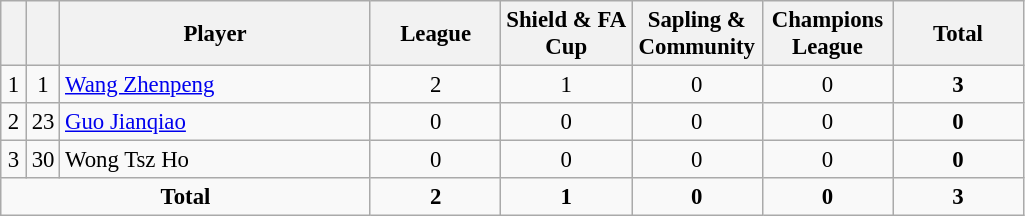<table class="wikitable sortable" style="font-size: 95%; text-align: center;">
<tr>
<th width=10></th>
<th width=10></th>
<th width=200>Player</th>
<th width=80>League</th>
<th width=80>Shield & FA Cup</th>
<th width=80>Sapling & Community</th>
<th width=80>Champions League</th>
<th width=80>Total</th>
</tr>
<tr>
<td rowspan=1>1</td>
<td>1</td>
<td align=left> <a href='#'>Wang Zhenpeng</a></td>
<td>2</td>
<td>1</td>
<td>0</td>
<td>0</td>
<td><strong>3</strong></td>
</tr>
<tr>
<td rowspan=1>2</td>
<td>23</td>
<td align=left> <a href='#'>Guo Jianqiao</a></td>
<td>0</td>
<td>0</td>
<td>0</td>
<td>0</td>
<td><strong>0</strong></td>
</tr>
<tr>
<td rowspan=1>3</td>
<td>30</td>
<td align=left> Wong Tsz Ho</td>
<td>0</td>
<td>0</td>
<td>0</td>
<td>0</td>
<td><strong>0</strong></td>
</tr>
<tr>
<td colspan=3><strong>Total</strong></td>
<td><strong>2</strong></td>
<td><strong>1</strong></td>
<td><strong>0</strong></td>
<td><strong>0</strong></td>
<td><strong>3</strong></td>
</tr>
</table>
